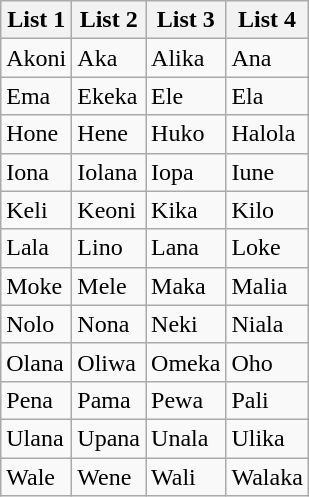<table class="wikitable floatright">
<tr>
<th>List 1</th>
<th>List 2</th>
<th>List 3</th>
<th>List 4</th>
</tr>
<tr>
<td>Akoni</td>
<td>Aka</td>
<td>Alika</td>
<td>Ana</td>
</tr>
<tr>
<td>Ema</td>
<td>Ekeka</td>
<td>Ele</td>
<td>Ela</td>
</tr>
<tr>
<td>Hone</td>
<td>Hene</td>
<td>Huko</td>
<td>Halola</td>
</tr>
<tr>
<td>Iona</td>
<td>Iolana</td>
<td>Iopa</td>
<td>Iune</td>
</tr>
<tr>
<td>Keli</td>
<td>Keoni</td>
<td>Kika</td>
<td>Kilo</td>
</tr>
<tr>
<td>Lala</td>
<td>Lino</td>
<td>Lana</td>
<td>Loke</td>
</tr>
<tr>
<td>Moke</td>
<td>Mele</td>
<td>Maka</td>
<td>Malia</td>
</tr>
<tr>
<td>Nolo</td>
<td>Nona</td>
<td>Neki</td>
<td>Niala</td>
</tr>
<tr>
<td>Olana</td>
<td>Oliwa</td>
<td>Omeka</td>
<td>Oho</td>
</tr>
<tr>
<td>Pena</td>
<td>Pama</td>
<td>Pewa</td>
<td>Pali</td>
</tr>
<tr>
<td>Ulana</td>
<td>Upana</td>
<td>Unala</td>
<td>Ulika</td>
</tr>
<tr>
<td>Wale</td>
<td>Wene</td>
<td>Wali</td>
<td>Walaka</td>
</tr>
</table>
